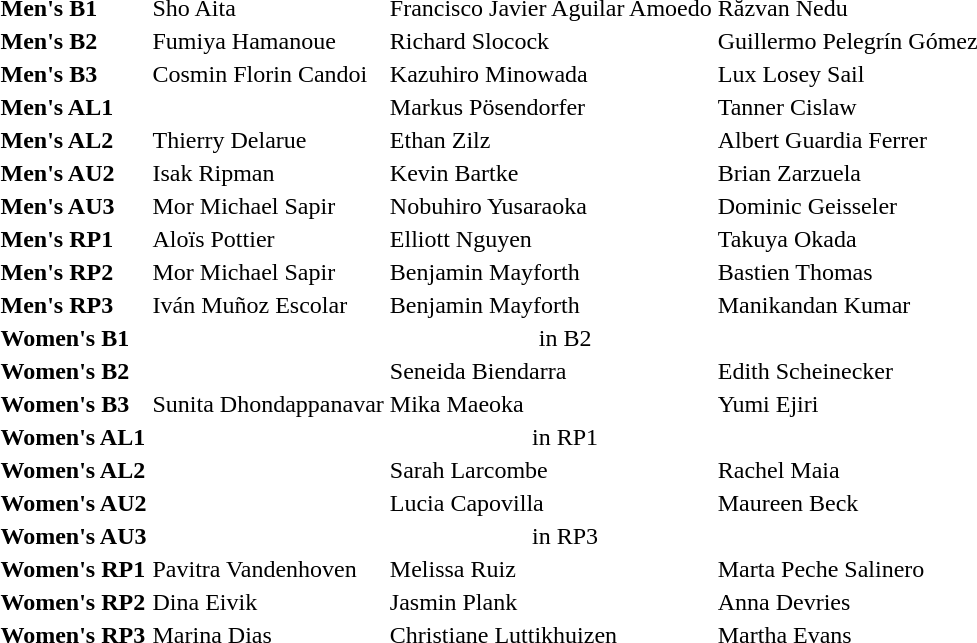<table>
<tr>
<th scope=row style="text-align:left">Men's B1</th>
<td> Sho Aita</td>
<td> Francisco Javier Aguilar Amoedo</td>
<td> Răzvan Nedu</td>
</tr>
<tr>
<th scope=row style="text-align:left">Men's B2</th>
<td> Fumiya Hamanoue</td>
<td> Richard Slocock</td>
<td> Guillermo Pelegrín Gómez</td>
</tr>
<tr>
<th scope=row style="text-align:left">Men's B3</th>
<td> Cosmin Florin Candoi</td>
<td> Kazuhiro Minowada</td>
<td> Lux Losey Sail</td>
</tr>
<tr>
<th scope=row style="text-align:left">Men's AL1</th>
<td> </td>
<td> Markus Pösendorfer</td>
<td> Tanner Cislaw</td>
</tr>
<tr>
<th scope=row style="text-align:left">Men's AL2</th>
<td> Thierry Delarue</td>
<td> Ethan Zilz</td>
<td> Albert Guardia Ferrer</td>
</tr>
<tr>
<th scope=row style="text-align:left">Men's AU2</th>
<td> Isak Ripman</td>
<td> Kevin Bartke</td>
<td> Brian Zarzuela</td>
</tr>
<tr>
<th scope=row style="text-align:left">Men's AU3</th>
<td> Mor Michael Sapir</td>
<td> Nobuhiro Yusaraoka</td>
<td> Dominic Geisseler</td>
</tr>
<tr>
<th scope=row style="text-align:left">Men's RP1</th>
<td> Aloïs Pottier</td>
<td> Elliott Nguyen</td>
<td> Takuya Okada</td>
</tr>
<tr>
<th scope=row style="text-align:left">Men's RP2</th>
<td> Mor Michael Sapir</td>
<td> Benjamin Mayforth</td>
<td> Bastien Thomas</td>
</tr>
<tr>
<th scope=row style="text-align:left">Men's RP3</th>
<td> Iván Muñoz Escolar</td>
<td> Benjamin Mayforth</td>
<td> Manikandan Kumar</td>
</tr>
<tr>
<th scope=row style="text-align:left">Women's B1</th>
<td colspan="3" align="center">in B2</td>
</tr>
<tr>
<th scope=row style="text-align:left">Women's B2</th>
<td> </td>
<td> Seneida Biendarra</td>
<td> Edith Scheinecker</td>
</tr>
<tr>
<th scope=row style="text-align:left">Women's B3</th>
<td> Sunita Dhondappanavar</td>
<td> Mika Maeoka</td>
<td> Yumi Ejiri</td>
</tr>
<tr>
<th scope=row style="text-align:left">Women's AL1</th>
<td colspan="3" align="center">in RP1</td>
</tr>
<tr>
<th scope=row style="text-align:left">Women's AL2</th>
<td> </td>
<td> Sarah Larcombe</td>
<td> Rachel Maia</td>
</tr>
<tr>
<th scope=row style="text-align:left">Women's AU2</th>
<td> </td>
<td> Lucia Capovilla</td>
<td> Maureen Beck</td>
</tr>
<tr>
<th scope=row style="text-align:left">Women's AU3</th>
<td colspan="3" align="center">in RP3</td>
</tr>
<tr>
<th scope=row style="text-align:left">Women's RP1</th>
<td> Pavitra Vandenhoven</td>
<td> Melissa Ruiz</td>
<td> Marta Peche Salinero</td>
</tr>
<tr>
<th scope=row style="text-align:left">Women's RP2</th>
<td> Dina Eivik</td>
<td> Jasmin Plank</td>
<td> Anna Devries</td>
</tr>
<tr>
<th scope=row style="text-align:left">Women's RP3</th>
<td> Marina Dias</td>
<td> Christiane Luttikhuizen</td>
<td> Martha Evans</td>
</tr>
<tr>
</tr>
</table>
